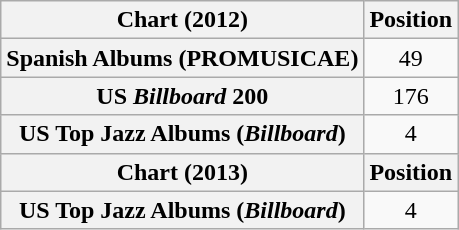<table class="wikitable plainrowheaders" style="text-align:center">
<tr>
<th scope="col">Chart (2012)</th>
<th scope="col">Position</th>
</tr>
<tr>
<th scope="row">Spanish Albums (PROMUSICAE)</th>
<td>49</td>
</tr>
<tr>
<th scope="row">US <em>Billboard</em> 200</th>
<td>176</td>
</tr>
<tr>
<th scope="row">US Top Jazz Albums (<em>Billboard</em>)</th>
<td>4</td>
</tr>
<tr>
<th scope="col">Chart (2013)</th>
<th scope="col">Position</th>
</tr>
<tr>
<th scope="row">US Top Jazz Albums (<em>Billboard</em>)</th>
<td>4</td>
</tr>
</table>
